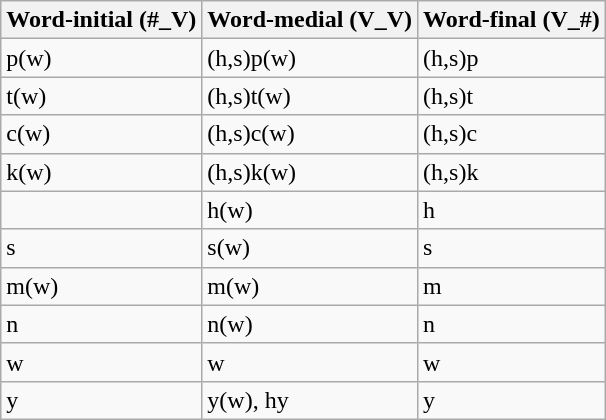<table class="wikitable">
<tr>
<th>Word-initial (#_V)</th>
<th>Word-medial (V_V)</th>
<th>Word-final (V_#)</th>
</tr>
<tr>
<td>p(w)</td>
<td>(h,s)p(w)</td>
<td>(h,s)p</td>
</tr>
<tr>
<td>t(w)</td>
<td>(h,s)t(w)</td>
<td>(h,s)t</td>
</tr>
<tr>
<td>c(w)</td>
<td>(h,s)c(w)</td>
<td>(h,s)c</td>
</tr>
<tr>
<td>k(w)</td>
<td>(h,s)k(w)</td>
<td>(h,s)k</td>
</tr>
<tr>
<td></td>
<td>h(w)</td>
<td>h</td>
</tr>
<tr>
<td>s</td>
<td>s(w)</td>
<td>s</td>
</tr>
<tr>
<td>m(w)</td>
<td>m(w)</td>
<td>m</td>
</tr>
<tr>
<td>n</td>
<td>n(w)</td>
<td>n</td>
</tr>
<tr>
<td>w</td>
<td>w</td>
<td>w</td>
</tr>
<tr>
<td>y</td>
<td>y(w), hy</td>
<td>y</td>
</tr>
</table>
